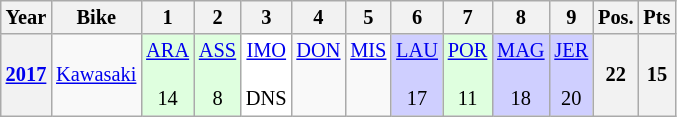<table class="wikitable" style="font-size: 85%; text-align: center">
<tr valign="top">
<th>Year</th>
<th>Bike</th>
<th>1</th>
<th>2</th>
<th>3</th>
<th>4</th>
<th>5</th>
<th>6</th>
<th>7</th>
<th>8</th>
<th>9</th>
<th>Pos.</th>
<th>Pts</th>
</tr>
<tr>
<th><a href='#'>2017</a></th>
<td><a href='#'>Kawasaki</a></td>
<td style="background:#dfffdf;"><a href='#'>ARA</a><br><br> 14</td>
<td style="background:#dfffdf;"><a href='#'>ASS</a><br><br> 8</td>
<td style="background:#ffffff;"><a href='#'>IMO</a><br><br> DNS</td>
<td><a href='#'>DON</a><br><br>  </td>
<td><a href='#'>MIS</a><br><br>  </td>
<td style="background:#cfcfff;"><a href='#'>LAU</a><br><br> 17</td>
<td style="background:#dfffdf;"><a href='#'>POR</a><br><br> 11</td>
<td style="background:#cfcfff;"><a href='#'>MAG</a><br><br> 18</td>
<td style="background:#cfcfff;"><a href='#'>JER</a><br><br> 20</td>
<th>22</th>
<th>15</th>
</tr>
</table>
